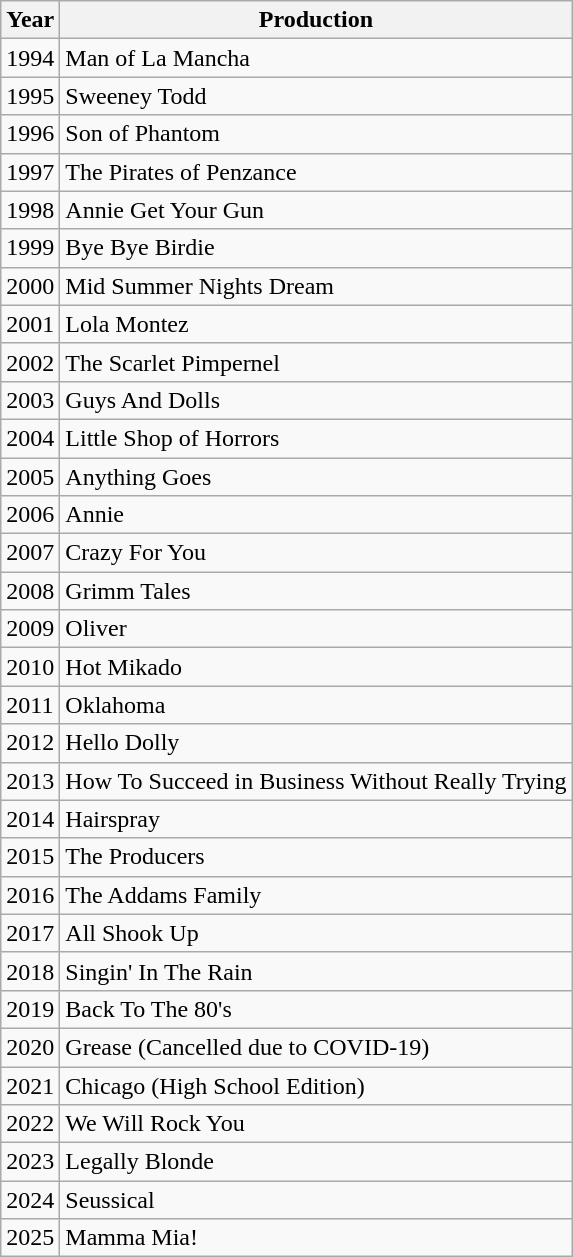<table class= "wikitable">
<tr>
<th>Year</th>
<th>Production</th>
</tr>
<tr>
<td>1994</td>
<td>Man of La Mancha</td>
</tr>
<tr>
<td>1995</td>
<td>Sweeney Todd</td>
</tr>
<tr>
<td>1996</td>
<td>Son of Phantom</td>
</tr>
<tr>
<td>1997</td>
<td>The Pirates of Penzance</td>
</tr>
<tr>
<td>1998</td>
<td>Annie Get Your Gun</td>
</tr>
<tr>
<td>1999</td>
<td>Bye Bye Birdie</td>
</tr>
<tr>
<td>2000</td>
<td>Mid Summer Nights Dream</td>
</tr>
<tr>
<td>2001</td>
<td>Lola Montez</td>
</tr>
<tr>
<td>2002</td>
<td>The Scarlet Pimpernel</td>
</tr>
<tr>
<td>2003</td>
<td>Guys And Dolls</td>
</tr>
<tr>
<td>2004</td>
<td>Little Shop of Horrors</td>
</tr>
<tr>
<td>2005</td>
<td>Anything Goes</td>
</tr>
<tr>
<td>2006</td>
<td>Annie</td>
</tr>
<tr>
<td>2007</td>
<td>Crazy For You</td>
</tr>
<tr>
<td>2008</td>
<td>Grimm Tales</td>
</tr>
<tr>
<td>2009</td>
<td>Oliver</td>
</tr>
<tr>
<td>2010</td>
<td>Hot Mikado</td>
</tr>
<tr>
<td>2011</td>
<td>Oklahoma</td>
</tr>
<tr>
<td>2012</td>
<td>Hello Dolly</td>
</tr>
<tr>
<td>2013</td>
<td>How To Succeed in Business Without Really Trying</td>
</tr>
<tr>
<td>2014</td>
<td>Hairspray</td>
</tr>
<tr>
<td>2015</td>
<td>The Producers</td>
</tr>
<tr>
<td>2016</td>
<td>The Addams Family</td>
</tr>
<tr>
<td>2017</td>
<td>All Shook Up</td>
</tr>
<tr>
<td>2018</td>
<td>Singin' In The Rain</td>
</tr>
<tr>
<td>2019</td>
<td>Back To The 80's</td>
</tr>
<tr>
<td>2020</td>
<td>Grease (Cancelled due to COVID-19)</td>
</tr>
<tr>
<td>2021</td>
<td>Chicago (High School Edition)</td>
</tr>
<tr>
<td>2022</td>
<td>We Will Rock You</td>
</tr>
<tr>
<td>2023</td>
<td>Legally Blonde</td>
</tr>
<tr>
<td>2024</td>
<td>Seussical</td>
</tr>
<tr>
<td>2025</td>
<td>Mamma Mia!</td>
</tr>
</table>
